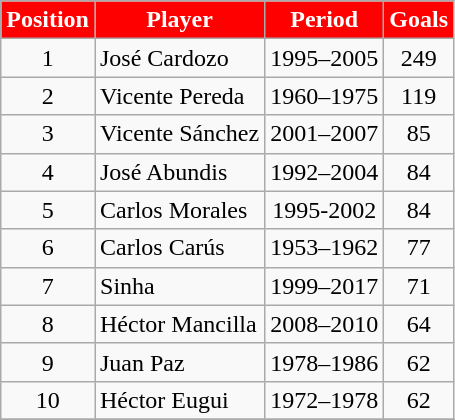<table class="wikitable" style="text-align:center;margin-left:1em">
<tr style="color:White;">
<th style="background:#FF0000;">Position</th>
<th style="background:#FF0000;">Player</th>
<th style="background:#FF0000;">Period</th>
<th style="background:#FF0000;">Goals</th>
</tr>
<tr>
<td>1</td>
<td style="text-align:left;"> José Cardozo</td>
<td>1995–2005</td>
<td>249</td>
</tr>
<tr>
<td>2</td>
<td style="text-align:left;"> Vicente Pereda</td>
<td>1960–1975</td>
<td>119</td>
</tr>
<tr>
<td>3</td>
<td style="text-align:left;"> Vicente Sánchez</td>
<td>2001–2007</td>
<td>85</td>
</tr>
<tr>
<td>4</td>
<td style="text-align:left;"> José Abundis</td>
<td>1992–2004</td>
<td>84</td>
</tr>
<tr>
<td>5</td>
<td style="text-align:left;"> Carlos Morales</td>
<td>1995-2002</td>
<td>84</td>
</tr>
<tr>
<td>6</td>
<td style="text-align:left;"> Carlos Carús</td>
<td>1953–1962</td>
<td>77</td>
</tr>
<tr>
<td>7</td>
<td style="text-align:left;"> Sinha</td>
<td>1999–2017</td>
<td>71</td>
</tr>
<tr>
<td>8</td>
<td style="text-align:left;"> Héctor Mancilla</td>
<td>2008–2010</td>
<td>64</td>
</tr>
<tr>
<td>9</td>
<td style="text-align:left;"> Juan Paz</td>
<td>1978–1986</td>
<td>62</td>
</tr>
<tr>
<td>10</td>
<td style="text-align:left;"> Héctor Eugui</td>
<td>1972–1978</td>
<td>62</td>
</tr>
<tr>
</tr>
</table>
